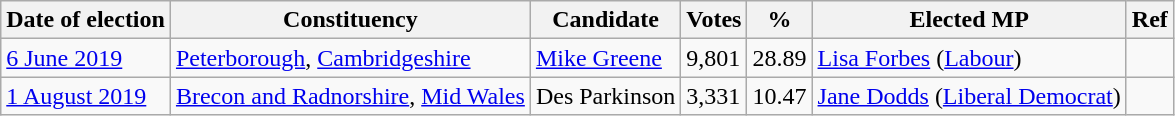<table class="wikitable">
<tr>
<th>Date of election</th>
<th>Constituency</th>
<th>Candidate</th>
<th>Votes</th>
<th>%</th>
<th>Elected MP</th>
<th>Ref</th>
</tr>
<tr>
<td><a href='#'>6 June 2019</a></td>
<td><a href='#'>Peterborough</a>, <a href='#'>Cambridgeshire</a></td>
<td><a href='#'>Mike Greene</a></td>
<td>9,801</td>
<td>28.89</td>
<td><a href='#'>Lisa Forbes</a> (<a href='#'>Labour</a>)</td>
<td></td>
</tr>
<tr>
<td><a href='#'>1 August 2019</a></td>
<td><a href='#'>Brecon and Radnorshire</a>, <a href='#'>Mid Wales</a></td>
<td>Des Parkinson</td>
<td>3,331</td>
<td>10.47</td>
<td><a href='#'>Jane Dodds</a> (<a href='#'>Liberal Democrat</a>)</td>
<td></td>
</tr>
</table>
